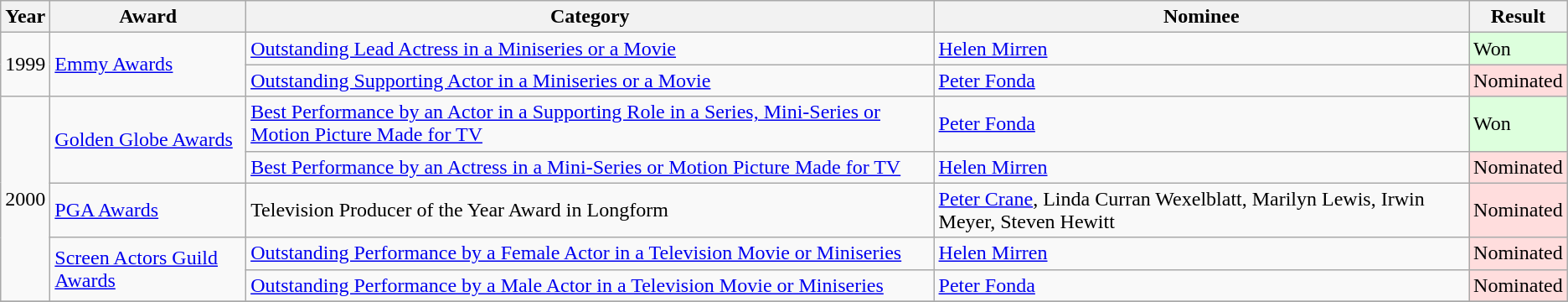<table class="wikitable">
<tr>
<th>Year</th>
<th>Award</th>
<th>Category</th>
<th>Nominee</th>
<th>Result</th>
</tr>
<tr>
<td rowspan="2">1999</td>
<td rowspan="2"><a href='#'>Emmy Awards</a></td>
<td><a href='#'>Outstanding Lead Actress in a Miniseries or a Movie</a></td>
<td><a href='#'>Helen Mirren</a></td>
<td bgcolor="#ddffdd">Won</td>
</tr>
<tr>
<td><a href='#'>Outstanding Supporting Actor in a Miniseries or a Movie</a></td>
<td><a href='#'>Peter Fonda</a></td>
<td style="background: #ffdddd">Nominated</td>
</tr>
<tr>
<td rowspan="5">2000</td>
<td rowspan="2"><a href='#'>Golden Globe Awards</a></td>
<td><a href='#'>Best Performance by an Actor in a Supporting Role in a Series, Mini-Series or Motion Picture Made for TV</a></td>
<td><a href='#'>Peter Fonda</a></td>
<td bgcolor="#ddffdd">Won</td>
</tr>
<tr>
<td><a href='#'>Best Performance by an Actress in a Mini-Series or Motion Picture Made for TV</a></td>
<td><a href='#'>Helen Mirren</a></td>
<td style="background: #ffdddd">Nominated</td>
</tr>
<tr>
<td><a href='#'>PGA Awards</a></td>
<td>Television Producer of the Year Award in Longform</td>
<td><a href='#'>Peter Crane</a>, Linda Curran Wexelblatt, Marilyn Lewis, Irwin Meyer, Steven Hewitt</td>
<td style="background: #ffdddd">Nominated</td>
</tr>
<tr>
<td rowspan="2"><a href='#'>Screen Actors Guild Awards</a></td>
<td><a href='#'>Outstanding Performance by a Female Actor in a Television Movie or Miniseries</a></td>
<td><a href='#'>Helen Mirren</a></td>
<td style="background: #ffdddd">Nominated</td>
</tr>
<tr>
<td><a href='#'>Outstanding Performance by a Male Actor in a Television Movie or Miniseries</a></td>
<td><a href='#'>Peter Fonda</a></td>
<td style="background: #ffdddd">Nominated</td>
</tr>
<tr>
</tr>
</table>
